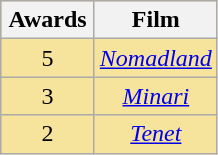<table class="wikitable plainrowheaders" rowspan=2 style="text-align: center; background: #f6e39c">
<tr>
<th scope="col" width="55">Awards</th>
<th scope="col" align="center">Film</th>
</tr>
<tr>
<td>5</td>
<td><em><a href='#'>Nomadland</a></em></td>
</tr>
<tr>
<td>3</td>
<td><em><a href='#'>Minari</a></em></td>
</tr>
<tr>
<td>2</td>
<td><em><a href='#'>Tenet</a></em></td>
</tr>
</table>
